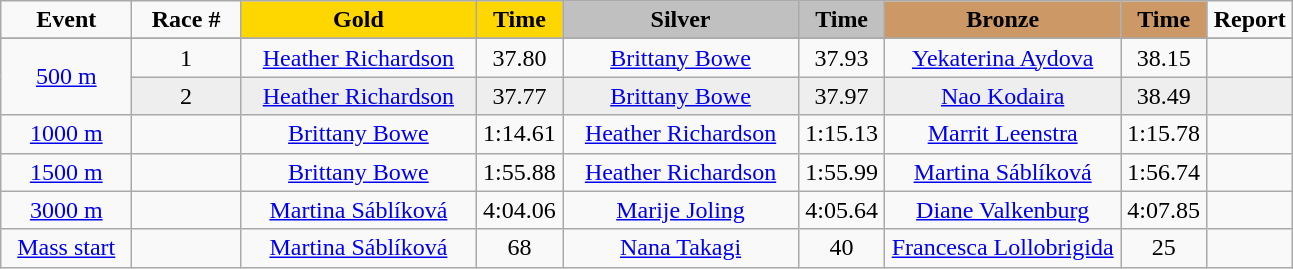<table class="wikitable">
<tr>
<td width="80" align="center"><strong>Event</strong></td>
<td width="65" align="center"><strong>Race #</strong></td>
<td width="150" bgcolor="gold" align="center"><strong>Gold</strong></td>
<td width="50" bgcolor="gold" align="center"><strong>Time</strong></td>
<td width="150" bgcolor="silver" align="center"><strong>Silver</strong></td>
<td width="50" bgcolor="silver" align="center"><strong>Time</strong></td>
<td width="150" bgcolor="#CC9966" align="center"><strong>Bronze</strong></td>
<td width="50" bgcolor="#CC9966" align="center"><strong>Time</strong></td>
<td width="50" align="center"><strong>Report</strong></td>
</tr>
<tr bgcolor="#cccccc">
</tr>
<tr>
<td rowspan=2 align="center"><a href='#'>500 m</a></td>
<td align="center">1</td>
<td align="center"><a href='#'>Heather Richardson</a><br><small></small></td>
<td align="center">37.80</td>
<td align="center"><a href='#'>Brittany Bowe</a><br><small></small></td>
<td align="center">37.93</td>
<td align="center"><a href='#'>Yekaterina Aydova</a><br><small></small></td>
<td align="center">38.15</td>
<td align="center"></td>
</tr>
<tr bgcolor="#eeeeee">
<td align="center">2</td>
<td align="center"><a href='#'>Heather Richardson</a><br><small></small></td>
<td align="center">37.77</td>
<td align="center"><a href='#'>Brittany Bowe</a><br><small></small></td>
<td align="center">37.97</td>
<td align="center"><a href='#'>Nao Kodaira</a><br><small></small></td>
<td align="center">38.49</td>
<td align="center"></td>
</tr>
<tr>
<td align="center"><a href='#'>1000 m</a></td>
<td align="center"></td>
<td align="center"><a href='#'>Brittany Bowe</a><br><small></small></td>
<td align="center">1:14.61</td>
<td align="center"><a href='#'>Heather Richardson</a><br><small></small></td>
<td align="center">1:15.13</td>
<td align="center"><a href='#'>Marrit Leenstra</a><br><small></small></td>
<td align="center">1:15.78</td>
<td align="center"></td>
</tr>
<tr>
<td align="center"><a href='#'>1500 m</a></td>
<td align="center"></td>
<td align="center"><a href='#'>Brittany Bowe</a><br><small></small></td>
<td align="center">1:55.88</td>
<td align="center"><a href='#'>Heather Richardson</a><br><small></small></td>
<td align="center">1:55.99</td>
<td align="center"><a href='#'>Martina Sáblíková</a><br><small></small></td>
<td align="center">1:56.74</td>
<td align="center"></td>
</tr>
<tr>
<td align="center"><a href='#'>3000 m</a></td>
<td align="center"></td>
<td align="center"><a href='#'>Martina Sáblíková</a><br><small></small></td>
<td align="center">4:04.06</td>
<td align="center"><a href='#'>Marije Joling</a><br><small></small></td>
<td align="center">4:05.64</td>
<td align="center"><a href='#'>Diane Valkenburg</a><br><small></small></td>
<td align="center">4:07.85</td>
<td align="center"></td>
</tr>
<tr>
<td align="center"><a href='#'>Mass start</a></td>
<td align="center"></td>
<td align="center"><a href='#'>Martina Sáblíková</a><br><small></small></td>
<td align="center">68 </td>
<td align="center"><a href='#'>Nana Takagi</a><br><small></small></td>
<td align="center">40 </td>
<td align="center"><a href='#'>Francesca Lollobrigida</a><br><small></small></td>
<td align="center">25 </td>
<td align="center"></td>
</tr>
</table>
